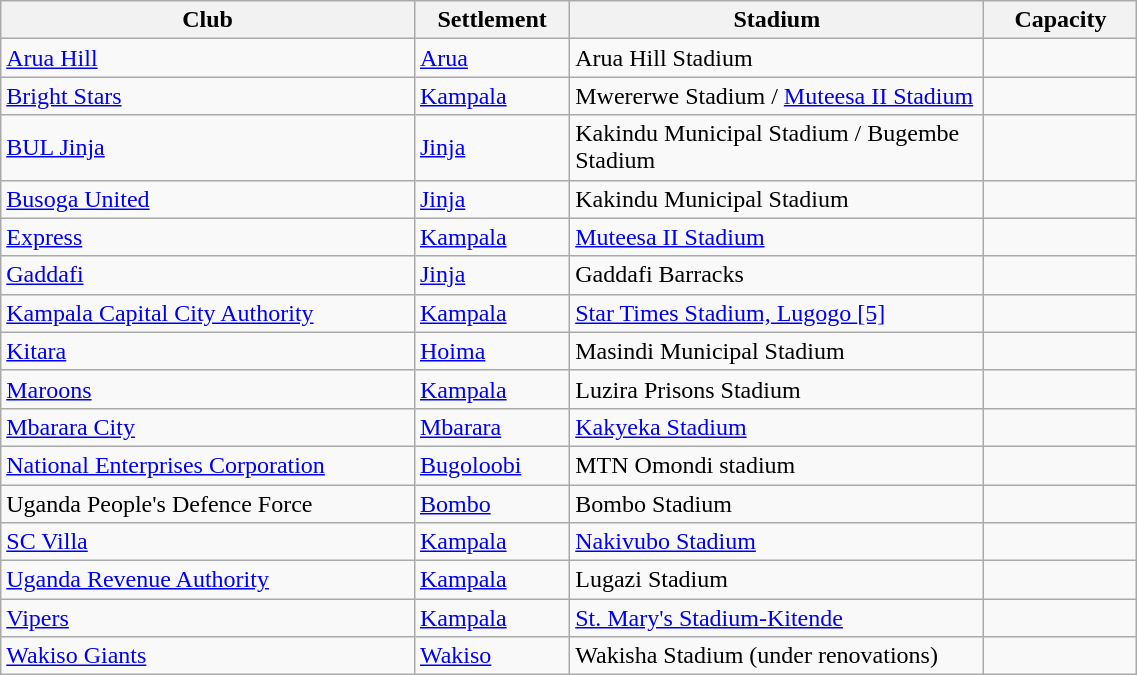<table class="wikitable sortable" style="width:60%; font-size:100%">
<tr>
<th width="300px">Club</th>
<th width="100px">Settlement</th>
<th width="300px">Stadium</th>
<th width="100px">Capacity</th>
</tr>
<tr>
<td><a href='#'>Arua Hill</a></td>
<td><a href='#'>Arua</a></td>
<td>Arua Hill Stadium</td>
<td></td>
</tr>
<tr>
<td><a href='#'>Bright Stars</a></td>
<td><a href='#'>Kampala</a></td>
<td>Mwererwe Stadium / <a href='#'>Muteesa II Stadium</a></td>
<td></td>
</tr>
<tr>
<td><a href='#'>BUL Jinja</a></td>
<td><a href='#'>Jinja</a></td>
<td>Kakindu Municipal Stadium / Bugembe Stadium</td>
<td></td>
</tr>
<tr>
<td><a href='#'>Busoga United</a></td>
<td><a href='#'>Jinja</a></td>
<td>Kakindu Municipal Stadium</td>
<td></td>
</tr>
<tr>
<td><a href='#'>Express</a></td>
<td><a href='#'>Kampala</a></td>
<td><a href='#'>Muteesa II Stadium</a></td>
<td></td>
</tr>
<tr>
<td><a href='#'>Gaddafi</a></td>
<td><a href='#'>Jinja</a></td>
<td>Gaddafi Barracks</td>
<td></td>
</tr>
<tr>
<td><a href='#'>Kampala Capital City Authority</a></td>
<td><a href='#'>Kampala</a></td>
<td><a href='#'>Star Times Stadium, Lugogo </a><a href='#'><span>[5]</span></a></td>
<td></td>
</tr>
<tr>
<td><a href='#'>Kitara</a></td>
<td><a href='#'>Hoima</a></td>
<td>Masindi Municipal Stadium</td>
<td></td>
</tr>
<tr>
<td><a href='#'>Maroons</a></td>
<td><a href='#'>Kampala</a></td>
<td>Luzira Prisons Stadium</td>
<td></td>
</tr>
<tr>
<td><a href='#'>Mbarara City</a></td>
<td><a href='#'>Mbarara</a></td>
<td><a href='#'>Kakyeka Stadium</a></td>
<td></td>
</tr>
<tr>
<td><a href='#'>National Enterprises Corporation</a></td>
<td><a href='#'>Bugoloobi</a></td>
<td>MTN Omondi stadium</td>
<td></td>
</tr>
<tr>
<td>Uganda People's Defence Force</td>
<td><a href='#'>Bombo</a></td>
<td>Bombo Stadium</td>
<td></td>
</tr>
<tr>
<td><a href='#'>SC Villa</a></td>
<td><a href='#'>Kampala</a></td>
<td><a href='#'>Nakivubo Stadium</a></td>
<td></td>
</tr>
<tr>
<td><a href='#'>Uganda Revenue Authority</a></td>
<td><a href='#'>Kampala</a></td>
<td>Lugazi Stadium</td>
<td></td>
</tr>
<tr>
<td><a href='#'>Vipers</a></td>
<td><a href='#'>Kampala</a></td>
<td><a href='#'>St. Mary's Stadium-Kitende</a></td>
<td></td>
</tr>
<tr>
<td><a href='#'>Wakiso Giants</a></td>
<td><a href='#'>Wakiso</a></td>
<td>Wakisha Stadium (under renovations)<br></td>
<td></td>
</tr>
</table>
